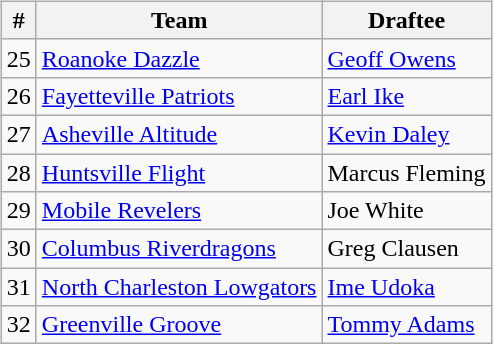<table>
<tr>
<td><br><table class="wikitable sortable" border="1">
<tr>
<th>#</th>
<th>Team</th>
<th>Draftee</th>
</tr>
<tr>
<td>25</td>
<td><a href='#'>Roanoke Dazzle</a></td>
<td><a href='#'>Geoff Owens</a></td>
</tr>
<tr>
<td>26</td>
<td><a href='#'>Fayetteville Patriots</a></td>
<td><a href='#'>Earl Ike</a></td>
</tr>
<tr>
<td>27</td>
<td><a href='#'>Asheville Altitude</a></td>
<td><a href='#'>Kevin Daley</a></td>
</tr>
<tr>
<td>28</td>
<td><a href='#'>Huntsville Flight</a></td>
<td>Marcus Fleming</td>
</tr>
<tr>
<td>29</td>
<td><a href='#'>Mobile Revelers</a></td>
<td>Joe White</td>
</tr>
<tr>
<td>30</td>
<td><a href='#'>Columbus Riverdragons</a></td>
<td>Greg Clausen</td>
</tr>
<tr>
<td>31</td>
<td><a href='#'>North Charleston Lowgators</a></td>
<td><a href='#'>Ime Udoka</a></td>
</tr>
<tr>
<td>32</td>
<td><a href='#'>Greenville Groove</a></td>
<td><a href='#'>Tommy Adams</a></td>
</tr>
</table>
</td>
</tr>
</table>
